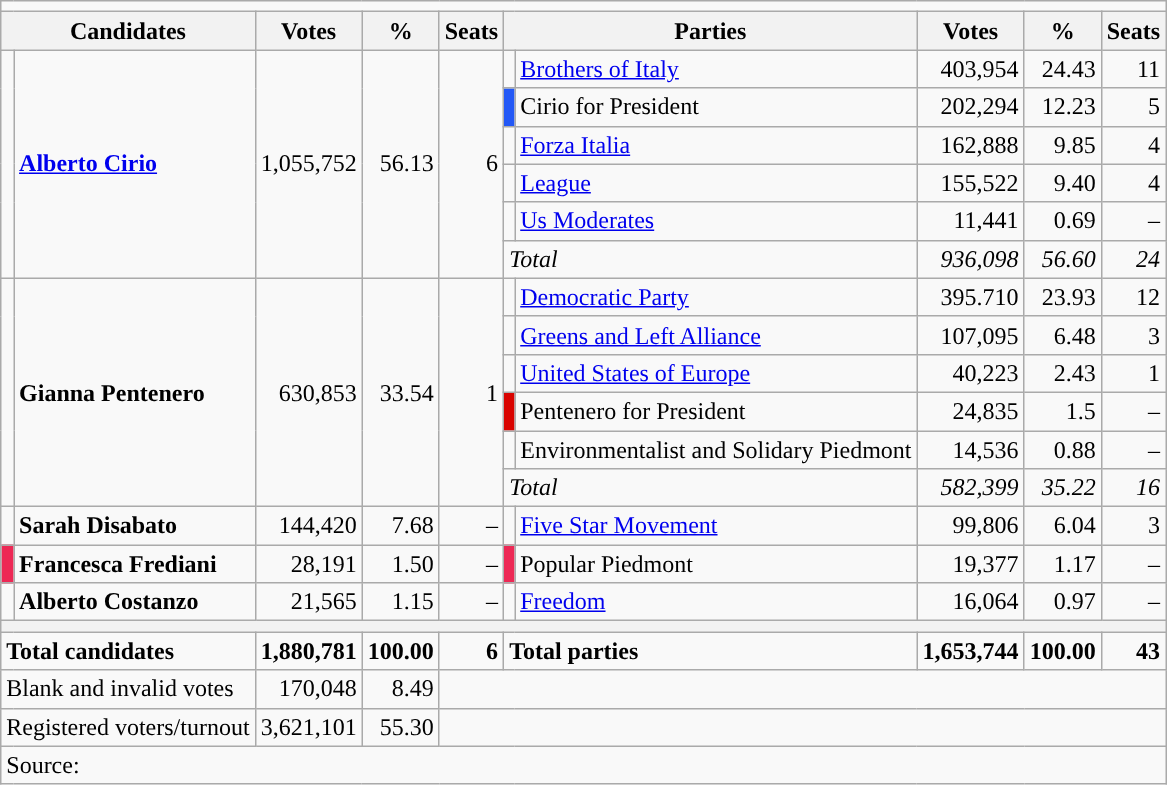<table class="wikitable">
<tr>
<td colspan="10" style="text-align:center"></td>
</tr>
<tr>
<th colspan="2">Candidates</th>
<th>Votes</th>
<th>%</th>
<th>Seats</th>
<th colspan="2">Parties</th>
<th>Votes</th>
<th>%</th>
<th>Seats</th>
</tr>
<tr>
<td rowspan="6"></td>
<td rowspan="6"><strong><a href='#'>Alberto Cirio</a></strong></td>
<td rowspan="6" align="right">1,055,752</td>
<td rowspan="6" align="right">56.13</td>
<td rowspan="6" align="right">6</td>
<td></td>
<td><a href='#'>Brothers of Italy</a></td>
<td align="right">403,954</td>
<td align="right">24.43</td>
<td align="right">11</td>
</tr>
<tr>
<td bgcolor="#2358F6"></td>
<td>Cirio for President</td>
<td align="right">202,294</td>
<td align="right">12.23</td>
<td align="right">5</td>
</tr>
<tr>
<td></td>
<td><a href='#'>Forza Italia</a></td>
<td align="right">162,888</td>
<td align="right">9.85</td>
<td align="right">4</td>
</tr>
<tr>
<td></td>
<td><a href='#'>League</a></td>
<td align="right">155,522</td>
<td align="right">9.40</td>
<td align="right">4</td>
</tr>
<tr>
<td></td>
<td><a href='#'>Us Moderates</a></td>
<td align="right">11,441</td>
<td align="right">0.69</td>
<td align="right">–</td>
</tr>
<tr>
<td colspan="2"><em>Total</em></td>
<td align="right"><em>936,098</em></td>
<td align="right"><em>56.60</em></td>
<td align="right"><em>24</em></td>
</tr>
<tr>
<td rowspan="6"></td>
<td rowspan="6"><strong>Gianna Pentenero</strong></td>
<td rowspan="6" align="right">630,853</td>
<td rowspan="6" align="right">33.54</td>
<td rowspan="6" align="right">1</td>
<td></td>
<td><a href='#'>Democratic Party</a></td>
<td align="right">395.710</td>
<td align="right">23.93</td>
<td align="right">12</td>
</tr>
<tr>
<td></td>
<td><a href='#'>Greens and Left Alliance</a></td>
<td align="right">107,095</td>
<td align="right">6.48</td>
<td align="right">3</td>
</tr>
<tr>
<td></td>
<td><a href='#'>United States of Europe</a></td>
<td align="right">40,223</td>
<td align="right">2.43</td>
<td align="right">1</td>
</tr>
<tr>
<td bgcolor="#d90300"></td>
<td>Pentenero for President</td>
<td align="right">24,835</td>
<td align="right">1.5</td>
<td align="right">–</td>
</tr>
<tr>
<td></td>
<td>Environmentalist and Solidary Piedmont</td>
<td align="right">14,536</td>
<td align="right">0.88</td>
<td align="right">–</td>
</tr>
<tr>
<td colspan="2"><em>Total</em></td>
<td align="right"><em>582,399</em></td>
<td align="right"><em>35.22</em></td>
<td align="right"><em>16</em></td>
</tr>
<tr>
<td style="background-color:"></td>
<td><strong>Sarah Disabato</strong></td>
<td align=right>144,420</td>
<td align=right>7.68</td>
<td align=right>–</td>
<td style="background-color:"></td>
<td><a href='#'>Five Star Movement</a></td>
<td align=right>99,806</td>
<td align=right>6.04</td>
<td align=right>3</td>
</tr>
<tr>
<td style="background-color:#ed2855"></td>
<td><strong>Francesca Frediani</strong></td>
<td align=right>28,191</td>
<td align=right>1.50</td>
<td align=right>–</td>
<td style="background-color:#ed2855"></td>
<td>Popular Piedmont</td>
<td align=right>19,377</td>
<td align=right>1.17</td>
<td align=right>–</td>
</tr>
<tr>
<td style="background-color:"></td>
<td><strong>Alberto Costanzo</strong></td>
<td align=right>21,565</td>
<td align=right>1.15</td>
<td align=right>–</td>
<td style="background-color:"></td>
<td><a href='#'>Freedom</a></td>
<td align=right>16,064</td>
<td align=right>0.97</td>
<td align=right>–</td>
</tr>
<tr>
<th colspan=10></th>
</tr>
<tr>
<td colspan=2><strong>Total candidates</strong></td>
<td align=right><strong>1,880,781</strong></td>
<td align=right><strong>100.00</strong></td>
<td align=right><strong>6</strong></td>
<td colspan=2><strong>Total parties</strong></td>
<td align=right><strong>1,653,744</strong></td>
<td align=right><strong>100.00</strong></td>
<td align=right><strong>43</strong></td>
</tr>
<tr>
<td colspan=2>Blank and invalid votes</td>
<td align=right>170,048</td>
<td align=right>8.49</td>
<td colspan=6></td>
</tr>
<tr>
<td colspan=2>Registered voters/turnout</td>
<td align=right>3,621,101</td>
<td align=right>55.30</td>
<td colspan=6></td>
</tr>
<tr>
<td colspan=10>Source: </td>
</tr>
</table>
